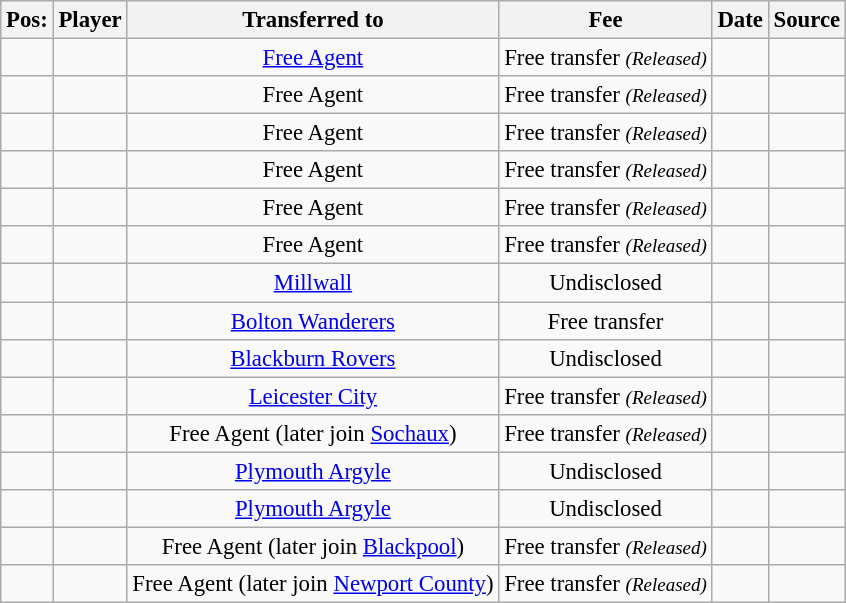<table class="wikitable sortable" style="text-align:center; font-size:95%;">
<tr>
<th>Pos:</th>
<th>Player</th>
<th>Transferred to</th>
<th>Fee</th>
<th>Date</th>
<th>Source</th>
</tr>
<tr>
<td style="text-align:center;"></td>
<td></td>
<td><a href='#'>Free Agent</a></td>
<td>Free transfer <small><em>(Released)</em></small></td>
<td></td>
<td></td>
</tr>
<tr>
<td style="text-align:center;"></td>
<td></td>
<td>Free Agent</td>
<td>Free transfer <small><em>(Released)</em></small></td>
<td></td>
<td></td>
</tr>
<tr>
<td style="text-align:center;"></td>
<td></td>
<td>Free Agent</td>
<td>Free transfer <small><em>(Released)</em></small></td>
<td></td>
<td></td>
</tr>
<tr>
<td style="text-align:center;"></td>
<td></td>
<td>Free Agent</td>
<td>Free transfer <small><em>(Released)</em></small></td>
<td></td>
<td></td>
</tr>
<tr>
<td style="text-align:center;"></td>
<td></td>
<td>Free Agent</td>
<td>Free transfer <small><em>(Released)</em></small></td>
<td></td>
<td></td>
</tr>
<tr>
<td style="text-align:center;"></td>
<td></td>
<td>Free Agent</td>
<td>Free transfer <small><em>(Released)</em></small></td>
<td></td>
<td></td>
</tr>
<tr>
<td style="text-align:center;"></td>
<td></td>
<td> <a href='#'>Millwall</a></td>
<td>Undisclosed</td>
<td></td>
<td></td>
</tr>
<tr>
<td style="text-align:center;"></td>
<td></td>
<td> <a href='#'>Bolton Wanderers</a></td>
<td>Free transfer</td>
<td></td>
<td></td>
</tr>
<tr>
<td style="text-align:center;"></td>
<td></td>
<td> <a href='#'>Blackburn Rovers</a></td>
<td>Undisclosed</td>
<td></td>
<td></td>
</tr>
<tr>
<td style="text-align:center;"></td>
<td></td>
<td> <a href='#'>Leicester City</a></td>
<td>Free transfer <small><em>(Released)</em></small></td>
<td></td>
<td></td>
</tr>
<tr>
<td style="text-align:center;"></td>
<td></td>
<td>Free Agent (later join  <a href='#'>Sochaux</a>)</td>
<td>Free transfer <small><em>(Released)</em></small></td>
<td></td>
<td></td>
</tr>
<tr>
<td style="text-align:center;"></td>
<td></td>
<td> <a href='#'>Plymouth Argyle</a></td>
<td>Undisclosed</td>
<td></td>
<td></td>
</tr>
<tr>
<td style="text-align:center;"></td>
<td></td>
<td> <a href='#'>Plymouth Argyle</a></td>
<td>Undisclosed</td>
<td></td>
<td></td>
</tr>
<tr>
<td style="text-align:center;"></td>
<td></td>
<td>Free Agent (later join  <a href='#'>Blackpool</a>)</td>
<td>Free transfer <small><em>(Released)</em></small></td>
<td></td>
<td></td>
</tr>
<tr>
<td style="text-align:center;"></td>
<td></td>
<td>Free Agent (later join  <a href='#'>Newport County</a>)</td>
<td>Free transfer <small><em>(Released)</em></small></td>
<td></td>
<td></td>
</tr>
</table>
